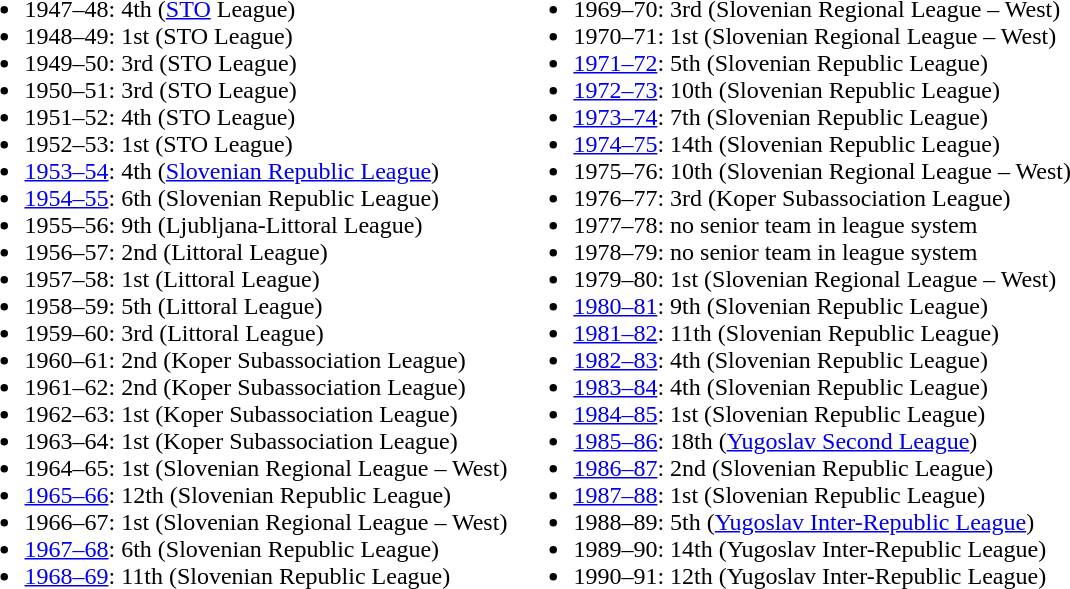<table>
<tr valign="top">
<td><br><ul><li>1947–48: 4th (<a href='#'>STO</a> League)</li><li>1948–49: 1st (STO League)</li><li>1949–50: 3rd (STO League)</li><li>1950–51: 3rd (STO League)</li><li>1951–52: 4th (STO League)</li><li>1952–53: 1st (STO League)</li><li><a href='#'>1953–54</a>: 4th (<a href='#'>Slovenian Republic League</a>)</li><li><a href='#'>1954–55</a>: 6th (Slovenian Republic League)</li><li>1955–56: 9th (Ljubljana-Littoral League)</li><li>1956–57: 2nd (Littoral League)</li><li>1957–58: 1st (Littoral League)</li><li>1958–59: 5th (Littoral League)</li><li>1959–60: 3rd (Littoral League)</li><li>1960–61: 2nd (Koper Subassociation League)</li><li>1961–62: 2nd (Koper Subassociation League)</li><li>1962–63: 1st (Koper Subassociation League)</li><li>1963–64: 1st (Koper Subassociation League)</li><li>1964–65: 1st (Slovenian Regional League – West)</li><li><a href='#'>1965–66</a>: 12th (Slovenian Republic League)</li><li>1966–67: 1st (Slovenian Regional League – West)</li><li><a href='#'>1967–68</a>: 6th (Slovenian Republic League)</li><li><a href='#'>1968–69</a>: 11th (Slovenian Republic League)</li></ul></td>
<td><br><ul><li>1969–70: 3rd (Slovenian Regional League – West)</li><li>1970–71: 1st (Slovenian Regional League – West)</li><li><a href='#'>1971–72</a>: 5th (Slovenian Republic League)</li><li><a href='#'>1972–73</a>: 10th (Slovenian Republic League)</li><li><a href='#'>1973–74</a>: 7th (Slovenian Republic League)</li><li><a href='#'>1974–75</a>: 14th (Slovenian Republic League)</li><li>1975–76: 10th (Slovenian Regional League – West)</li><li>1976–77: 3rd (Koper Subassociation League)</li><li>1977–78: no senior team in league system</li><li>1978–79: no senior team in league system</li><li>1979–80: 1st (Slovenian Regional League – West)</li><li><a href='#'>1980–81</a>: 9th (Slovenian Republic League)</li><li><a href='#'>1981–82</a>: 11th (Slovenian Republic League)</li><li><a href='#'>1982–83</a>: 4th (Slovenian Republic League)</li><li><a href='#'>1983–84</a>: 4th (Slovenian Republic League)</li><li><a href='#'>1984–85</a>: 1st (Slovenian Republic League)</li><li><a href='#'>1985–86</a>: 18th (<a href='#'>Yugoslav Second League</a>)</li><li><a href='#'>1986–87</a>: 2nd (Slovenian Republic League)</li><li><a href='#'>1987–88</a>: 1st (Slovenian Republic League)</li><li>1988–89: 5th (<a href='#'>Yugoslav Inter-Republic League</a>)</li><li>1989–90: 14th (Yugoslav Inter-Republic League)</li><li>1990–91: 12th (Yugoslav Inter-Republic League)</li></ul></td>
</tr>
</table>
